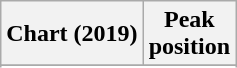<table class="wikitable sortable plainrowheaders" style="text-align:center">
<tr>
<th scope="col">Chart (2019)</th>
<th scope="col">Peak<br> position</th>
</tr>
<tr>
</tr>
<tr>
</tr>
</table>
